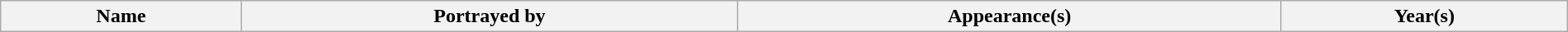<table class="wikitable" style="width:100%;">
<tr>
<th>Name</th>
<th>Portrayed by</th>
<th>Appearance(s)</th>
<th>Year(s)<br>






















































</th>
</tr>
</table>
